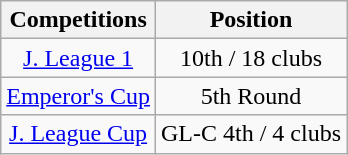<table class="wikitable" style="text-align:center;">
<tr>
<th>Competitions</th>
<th>Position</th>
</tr>
<tr>
<td><a href='#'>J. League 1</a></td>
<td>10th / 18 clubs</td>
</tr>
<tr>
<td><a href='#'>Emperor's Cup</a></td>
<td>5th Round</td>
</tr>
<tr>
<td><a href='#'>J. League Cup</a></td>
<td>GL-C 4th / 4 clubs</td>
</tr>
</table>
